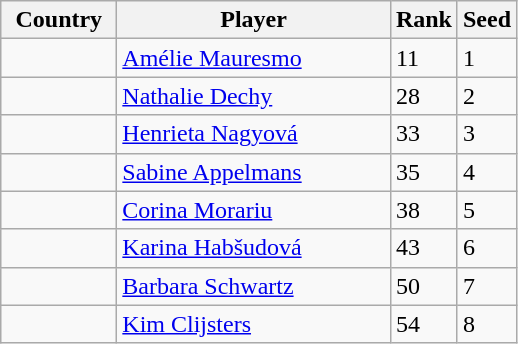<table class="sortable wikitable">
<tr>
<th width="70">Country</th>
<th width="175">Player</th>
<th>Rank</th>
<th>Seed</th>
</tr>
<tr>
<td></td>
<td><a href='#'>Amélie Mauresmo</a></td>
<td>11</td>
<td>1</td>
</tr>
<tr>
<td></td>
<td><a href='#'>Nathalie Dechy</a></td>
<td>28</td>
<td>2</td>
</tr>
<tr>
<td></td>
<td><a href='#'>Henrieta Nagyová</a></td>
<td>33</td>
<td>3</td>
</tr>
<tr>
<td></td>
<td><a href='#'>Sabine Appelmans</a></td>
<td>35</td>
<td>4</td>
</tr>
<tr>
<td></td>
<td><a href='#'>Corina Morariu</a></td>
<td>38</td>
<td>5</td>
</tr>
<tr>
<td></td>
<td><a href='#'>Karina Habšudová</a></td>
<td>43</td>
<td>6</td>
</tr>
<tr>
<td></td>
<td><a href='#'>Barbara Schwartz</a></td>
<td>50</td>
<td>7</td>
</tr>
<tr>
<td></td>
<td><a href='#'>Kim Clijsters</a></td>
<td>54</td>
<td>8</td>
</tr>
</table>
